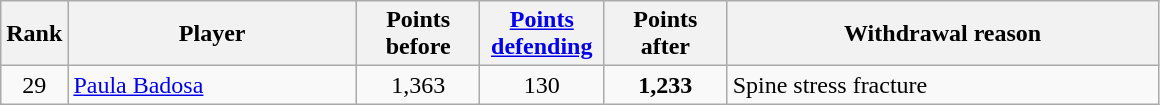<table class="wikitable sortable">
<tr>
<th style="width:30px;">Rank</th>
<th style="width:185px;">Player</th>
<th style="width:75px;">Points before</th>
<th style="width:75px;"><a href='#'>Points defending</a></th>
<th style="width:75px;">Points after</th>
<th style="width:280px;">Withdrawal reason</th>
</tr>
<tr>
<td style="text-align:center;">29</td>
<td> <a href='#'>Paula Badosa</a></td>
<td style="text-align:center;">1,363</td>
<td style="text-align:center;">130</td>
<td style="text-align:center;"><strong>1,233</strong></td>
<td>Spine stress fracture</td>
</tr>
</table>
